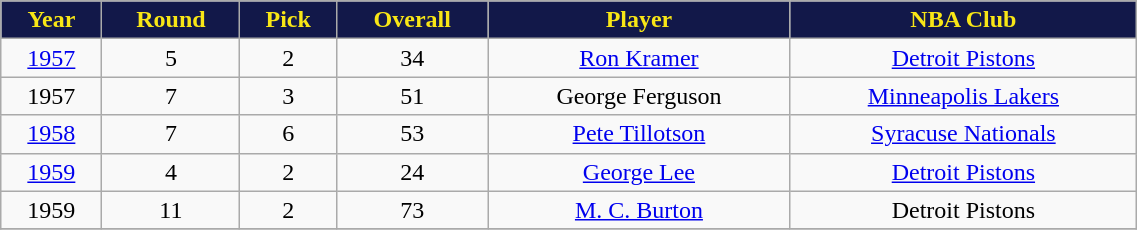<table class="wikitable" style="width:60%;">
<tr style="text-align:center; background:#121849; color:#f8e616;">
<td><strong>Year</strong></td>
<td><strong>Round</strong></td>
<td><strong>Pick</strong></td>
<td><strong>Overall</strong></td>
<td><strong>Player</strong></td>
<td><strong>NBA Club</strong></td>
</tr>
<tr style="text-align:center;" bgcolor="">
<td><a href='#'>1957</a></td>
<td>5</td>
<td>2</td>
<td>34</td>
<td><a href='#'>Ron Kramer</a></td>
<td><a href='#'>Detroit Pistons</a></td>
</tr>
<tr style="text-align:center;" bgcolor="">
<td>1957</td>
<td>7</td>
<td>3</td>
<td>51</td>
<td>George Ferguson</td>
<td><a href='#'>Minneapolis Lakers</a></td>
</tr>
<tr style="text-align:center;" bgcolor="">
<td><a href='#'>1958</a></td>
<td>7</td>
<td>6</td>
<td>53</td>
<td><a href='#'>Pete Tillotson</a></td>
<td><a href='#'>Syracuse Nationals</a></td>
</tr>
<tr style="text-align:center;" bgcolor="">
<td><a href='#'>1959</a></td>
<td>4</td>
<td>2</td>
<td>24</td>
<td><a href='#'>George Lee</a></td>
<td><a href='#'>Detroit Pistons</a></td>
</tr>
<tr style="text-align:center;" bgcolor="">
<td>1959</td>
<td>11</td>
<td>2</td>
<td>73</td>
<td><a href='#'>M. C. Burton</a></td>
<td>Detroit Pistons</td>
</tr>
<tr style="text-align:center;" bgcolor="">
</tr>
</table>
